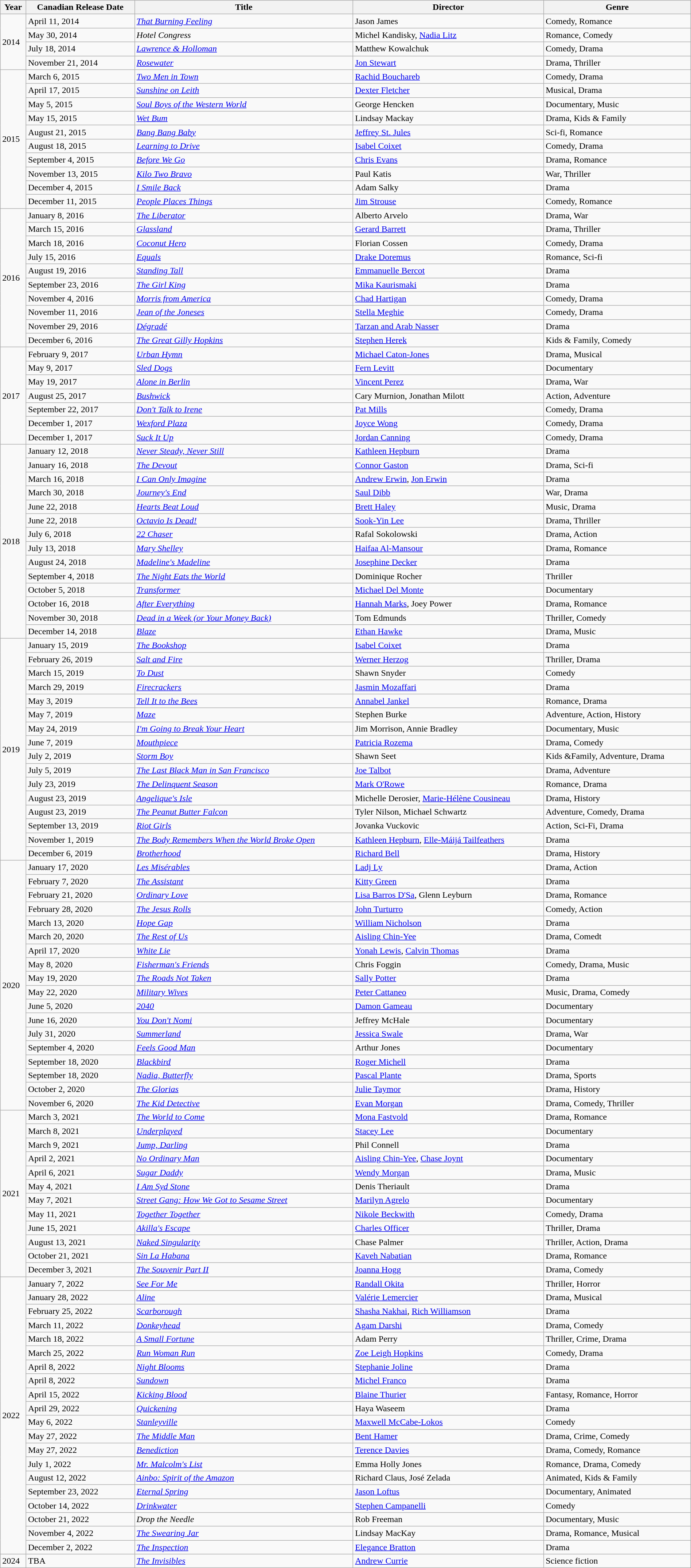<table class="wikitable sortable mw-collapsible " style="width:100%;">
<tr>
<th>Year</th>
<th>Canadian Release Date</th>
<th>Title</th>
<th>Director</th>
<th>Genre</th>
</tr>
<tr>
<td rowspan="4">2014</td>
<td align="left">April 11, 2014</td>
<td><em><a href='#'>That Burning Feeling</a></em></td>
<td>Jason James</td>
<td>Comedy, Romance</td>
</tr>
<tr>
<td align="left">May 30, 2014</td>
<td><em>Hotel Congress</em></td>
<td>Michel Kandisky, <a href='#'>Nadia Litz</a></td>
<td>Romance, Comedy</td>
</tr>
<tr>
<td align="left">July 18, 2014</td>
<td><em><a href='#'>Lawrence & Holloman</a></em></td>
<td>Matthew Kowalchuk</td>
<td>Comedy, Drama</td>
</tr>
<tr>
<td align="left">November 21, 2014</td>
<td><em><a href='#'>Rosewater</a></em></td>
<td><a href='#'>Jon Stewart</a></td>
<td>Drama, Thriller</td>
</tr>
<tr>
<td rowspan="10">2015</td>
<td align="left">March 6, 2015</td>
<td><em><a href='#'>Two Men in Town</a></em></td>
<td><a href='#'>Rachid Bouchareb</a></td>
<td>Comedy, Drama</td>
</tr>
<tr>
<td align="left">April 17, 2015</td>
<td><em><a href='#'>Sunshine on Leith</a></em></td>
<td><a href='#'>Dexter Fletcher</a></td>
<td>Musical, Drama</td>
</tr>
<tr>
<td align="left">May 5, 2015</td>
<td><em><a href='#'>Soul Boys of the Western World</a></em></td>
<td>George Hencken</td>
<td>Documentary, Music</td>
</tr>
<tr>
<td align="left">May 15, 2015</td>
<td><em><a href='#'>Wet Bum</a></em></td>
<td>Lindsay Mackay</td>
<td>Drama, Kids & Family</td>
</tr>
<tr>
<td align="left">August 21, 2015</td>
<td><em><a href='#'>Bang Bang Baby</a></em></td>
<td><a href='#'>Jeffrey St. Jules</a></td>
<td>Sci-fi, Romance</td>
</tr>
<tr>
<td align="left">August 18, 2015</td>
<td><em><a href='#'>Learning to Drive</a></em></td>
<td><a href='#'>Isabel Coixet</a></td>
<td>Comedy, Drama</td>
</tr>
<tr>
<td align="left">September 4, 2015</td>
<td><em><a href='#'>Before We Go</a></em></td>
<td><a href='#'>Chris Evans</a></td>
<td>Drama, Romance</td>
</tr>
<tr>
<td align="left">November 13, 2015</td>
<td><em><a href='#'>Kilo Two Bravo</a></em></td>
<td>Paul Katis</td>
<td>War, Thriller</td>
</tr>
<tr>
<td align="left">December 4, 2015</td>
<td><em><a href='#'>I Smile Back</a></em></td>
<td>Adam Salky</td>
<td>Drama</td>
</tr>
<tr>
<td align="left">December 11, 2015</td>
<td><em><a href='#'>People Places Things</a></em></td>
<td><a href='#'>Jim Strouse</a></td>
<td>Comedy, Romance</td>
</tr>
<tr>
<td rowspan="10">2016</td>
<td align="left">January 8, 2016</td>
<td><em><a href='#'>The Liberator</a></em></td>
<td>Alberto Arvelo</td>
<td>Drama, War</td>
</tr>
<tr>
<td align="left">March 15, 2016</td>
<td><em><a href='#'>Glassland</a></em></td>
<td><a href='#'>Gerard Barrett</a></td>
<td>Drama, Thriller</td>
</tr>
<tr>
<td align="left">March 18, 2016</td>
<td><em><a href='#'>Coconut Hero</a></em></td>
<td>Florian Cossen</td>
<td>Comedy, Drama</td>
</tr>
<tr>
<td align="left">July 15, 2016</td>
<td><em><a href='#'>Equals</a></em></td>
<td><a href='#'>Drake Doremus</a></td>
<td>Romance, Sci-fi</td>
</tr>
<tr>
<td align="left">August 19, 2016</td>
<td><em><a href='#'>Standing Tall</a></em></td>
<td><a href='#'>Emmanuelle Bercot</a></td>
<td>Drama</td>
</tr>
<tr>
<td align="left">September 23, 2016</td>
<td><em><a href='#'>The Girl King</a></em></td>
<td><a href='#'>Mika Kaurismaki</a></td>
<td>Drama</td>
</tr>
<tr>
<td align="left">November 4, 2016</td>
<td><em><a href='#'>Morris from America</a></em></td>
<td><a href='#'>Chad Hartigan</a></td>
<td>Comedy, Drama</td>
</tr>
<tr>
<td align="left">November 11, 2016</td>
<td><em><a href='#'>Jean of the Joneses</a></em></td>
<td><a href='#'>Stella Meghie</a></td>
<td>Comedy, Drama</td>
</tr>
<tr>
<td align="left">November 29, 2016</td>
<td><em><a href='#'>Dégradé</a></em></td>
<td><a href='#'>Tarzan and Arab Nasser</a></td>
<td>Drama</td>
</tr>
<tr>
<td align="left">December 6, 2016</td>
<td><em><a href='#'>The Great Gilly Hopkins</a></em></td>
<td><a href='#'>Stephen Herek</a></td>
<td>Kids & Family, Comedy</td>
</tr>
<tr>
<td rowspan="7">2017</td>
<td align="left">February 9, 2017</td>
<td><em><a href='#'>Urban Hymn</a></em></td>
<td><a href='#'>Michael Caton-Jones</a></td>
<td>Drama, Musical</td>
</tr>
<tr>
<td align="left">May 9, 2017</td>
<td><em><a href='#'>Sled Dogs</a></em></td>
<td><a href='#'>Fern Levitt</a></td>
<td>Documentary</td>
</tr>
<tr>
<td align="left">May 19, 2017</td>
<td><em><a href='#'>Alone in Berlin</a></em></td>
<td><a href='#'>Vincent Perez</a></td>
<td>Drama, War</td>
</tr>
<tr>
<td align="left">August 25, 2017</td>
<td><em><a href='#'>Bushwick</a></em></td>
<td>Cary Murnion, Jonathan Milott</td>
<td>Action, Adventure</td>
</tr>
<tr>
<td align="left">September 22, 2017</td>
<td><em><a href='#'>Don't Talk to Irene</a></em></td>
<td><a href='#'>Pat Mills</a></td>
<td>Comedy, Drama</td>
</tr>
<tr>
<td align="left">December 1, 2017</td>
<td><em><a href='#'>Wexford Plaza</a></em></td>
<td><a href='#'>Joyce Wong</a></td>
<td>Comedy, Drama</td>
</tr>
<tr>
<td align="left">December 1, 2017</td>
<td><em><a href='#'>Suck It Up</a></em></td>
<td><a href='#'>Jordan Canning</a></td>
<td>Comedy, Drama</td>
</tr>
<tr>
<td rowspan="14">2018</td>
<td align="left">January 12, 2018</td>
<td><em><a href='#'>Never Steady, Never Still</a></em></td>
<td><a href='#'>Kathleen Hepburn</a></td>
<td>Drama</td>
</tr>
<tr>
<td align="left">January 16, 2018</td>
<td><em><a href='#'>The Devout</a></em></td>
<td><a href='#'>Connor Gaston</a></td>
<td>Drama, Sci-fi</td>
</tr>
<tr>
<td align="left">March 16, 2018</td>
<td><em><a href='#'>I Can Only Imagine</a></em></td>
<td><a href='#'>Andrew Erwin</a>, <a href='#'>Jon Erwin</a></td>
<td>Drama</td>
</tr>
<tr>
<td align="left">March 30, 2018</td>
<td><em><a href='#'>Journey's End</a></em></td>
<td><a href='#'>Saul Dibb</a></td>
<td>War, Drama</td>
</tr>
<tr>
<td align="left">June 22, 2018</td>
<td><em><a href='#'>Hearts Beat Loud</a></em></td>
<td><a href='#'>Brett Haley</a></td>
<td>Music, Drama</td>
</tr>
<tr>
<td align="left">June 22, 2018</td>
<td><em><a href='#'>Octavio Is Dead!</a></em></td>
<td><a href='#'>Sook-Yin Lee</a></td>
<td>Drama, Thriller</td>
</tr>
<tr>
<td align="left">July 6, 2018</td>
<td><em><a href='#'>22 Chaser</a></em></td>
<td>Rafal Sokolowski</td>
<td>Drama, Action</td>
</tr>
<tr>
<td align="left">July 13, 2018</td>
<td><em><a href='#'>Mary Shelley</a></em></td>
<td><a href='#'>Haifaa Al-Mansour</a></td>
<td>Drama, Romance</td>
</tr>
<tr>
<td align="left">August 24, 2018</td>
<td><em><a href='#'>Madeline's Madeline</a></em></td>
<td><a href='#'>Josephine Decker</a></td>
<td>Drama</td>
</tr>
<tr>
<td align="left">September 4, 2018</td>
<td><em><a href='#'>The Night Eats the World</a></em></td>
<td>Dominique Rocher</td>
<td>Thriller</td>
</tr>
<tr>
<td align="left">October 5, 2018</td>
<td><em><a href='#'>Transformer</a></em></td>
<td><a href='#'>Michael Del Monte</a></td>
<td>Documentary</td>
</tr>
<tr>
<td align="left">October 16, 2018</td>
<td><em><a href='#'>After Everything</a></em></td>
<td><a href='#'>Hannah Marks</a>, Joey Power</td>
<td>Drama, Romance</td>
</tr>
<tr>
<td align="left">November 30, 2018</td>
<td><em><a href='#'>Dead in a Week (or Your Money Back)</a></em></td>
<td>Tom Edmunds</td>
<td>Thriller, Comedy</td>
</tr>
<tr>
<td align="left">December 14, 2018</td>
<td><em><a href='#'>Blaze</a></em></td>
<td><a href='#'>Ethan Hawke</a></td>
<td>Drama, Music</td>
</tr>
<tr>
<td rowspan="16">2019</td>
<td align="left">January 15, 2019</td>
<td><em><a href='#'>The Bookshop</a></em></td>
<td><a href='#'>Isabel Coixet</a></td>
<td>Drama</td>
</tr>
<tr>
<td align="left">February 26, 2019</td>
<td><em><a href='#'>Salt and Fire</a></em></td>
<td><a href='#'>Werner Herzog</a></td>
<td>Thriller, Drama</td>
</tr>
<tr>
<td align="left">March 15, 2019</td>
<td><em><a href='#'>To Dust</a></em></td>
<td>Shawn Snyder</td>
<td>Comedy</td>
</tr>
<tr>
<td align="left">March 29, 2019</td>
<td><em><a href='#'>Firecrackers</a></em></td>
<td><a href='#'>Jasmin Mozaffari</a></td>
<td>Drama</td>
</tr>
<tr>
<td align="left">May 3, 2019</td>
<td><em><a href='#'>Tell It to the Bees</a></em></td>
<td><a href='#'>Annabel Jankel</a></td>
<td>Romance, Drama</td>
</tr>
<tr>
<td align="left">May 7, 2019</td>
<td><em><a href='#'>Maze</a></em></td>
<td>Stephen Burke</td>
<td>Adventure, Action, History</td>
</tr>
<tr>
<td align="left">May 24, 2019</td>
<td><em><a href='#'>I'm Going to Break Your Heart</a></em></td>
<td>Jim Morrison, Annie Bradley</td>
<td>Documentary, Music</td>
</tr>
<tr>
<td align="left">June 7, 2019</td>
<td><em><a href='#'>Mouthpiece</a></em></td>
<td><a href='#'>Patricia Rozema</a></td>
<td>Drama, Comedy</td>
</tr>
<tr>
<td align="left">July 2, 2019</td>
<td><em><a href='#'>Storm Boy</a></em></td>
<td>Shawn Seet</td>
<td>Kids &Family, Adventure, Drama</td>
</tr>
<tr>
<td align="left">July 5, 2019</td>
<td><em><a href='#'>The Last Black Man in San Francisco</a></em></td>
<td><a href='#'>Joe Talbot</a></td>
<td>Drama, Adventure</td>
</tr>
<tr>
<td align="left">July 23, 2019</td>
<td><em><a href='#'>The Delinquent Season</a></em></td>
<td><a href='#'>Mark O'Rowe</a></td>
<td>Romance, Drama</td>
</tr>
<tr>
<td align="left">August 23, 2019</td>
<td><em><a href='#'>Angelique's Isle</a></em></td>
<td>Michelle Derosier, <a href='#'>Marie-Hélène Cousineau</a></td>
<td>Drama, History</td>
</tr>
<tr>
<td align="left">August 23, 2019</td>
<td><em><a href='#'>The Peanut Butter Falcon</a></em></td>
<td>Tyler Nilson, Michael Schwartz</td>
<td>Adventure, Comedy, Drama</td>
</tr>
<tr>
<td align="left">September 13, 2019</td>
<td><em><a href='#'>Riot Girls</a></em></td>
<td>Jovanka Vuckovic</td>
<td>Action, Sci-Fi, Drama</td>
</tr>
<tr>
<td align="left">November 1, 2019</td>
<td><em><a href='#'>The Body Remembers When the World Broke Open</a></em></td>
<td><a href='#'>Kathleen Hepburn</a>, <a href='#'>Elle-Máijá Tailfeathers</a></td>
<td>Drama</td>
</tr>
<tr>
<td align="left">December 6, 2019</td>
<td><em><a href='#'>Brotherhood</a></em></td>
<td><a href='#'>Richard Bell</a></td>
<td>Drama, History</td>
</tr>
<tr>
<td rowspan="18">2020</td>
<td align="left">January 17, 2020</td>
<td><em><a href='#'>Les Misérables</a></em></td>
<td><a href='#'>Ladj Ly</a></td>
<td>Drama, Action</td>
</tr>
<tr>
<td align="left">February 7, 2020</td>
<td><em><a href='#'>The Assistant</a></em></td>
<td><a href='#'>Kitty Green</a></td>
<td>Drama</td>
</tr>
<tr>
<td align="left">February 21, 2020</td>
<td><em><a href='#'>Ordinary Love</a></em></td>
<td><a href='#'>Lisa Barros D'Sa</a>, Glenn Leyburn</td>
<td>Drama, Romance</td>
</tr>
<tr>
<td align="left">February 28, 2020</td>
<td><em><a href='#'>The Jesus Rolls</a></em></td>
<td><a href='#'>John Turturro</a></td>
<td>Comedy, Action</td>
</tr>
<tr>
<td align="left">March 13, 2020</td>
<td><em><a href='#'>Hope Gap</a></em></td>
<td><a href='#'>William Nicholson</a></td>
<td>Drama</td>
</tr>
<tr>
<td align="left">March 20, 2020</td>
<td><em><a href='#'>The Rest of Us</a></em></td>
<td><a href='#'>Aisling Chin-Yee</a></td>
<td>Drama, Comedt</td>
</tr>
<tr>
<td align="left">April 17, 2020</td>
<td><em><a href='#'>White Lie</a></em></td>
<td><a href='#'>Yonah Lewis</a>, <a href='#'>Calvin Thomas</a></td>
<td>Drama</td>
</tr>
<tr>
<td align="left">May 8, 2020</td>
<td><em><a href='#'>Fisherman's Friends</a></em></td>
<td>Chris Foggin</td>
<td>Comedy, Drama, Music</td>
</tr>
<tr>
<td align="left">May 19, 2020</td>
<td><em><a href='#'>The Roads Not Taken</a></em></td>
<td><a href='#'>Sally Potter</a></td>
<td>Drama</td>
</tr>
<tr>
<td align="left">May 22, 2020</td>
<td><em><a href='#'>Military Wives</a></em></td>
<td><a href='#'>Peter Cattaneo</a></td>
<td>Music, Drama, Comedy</td>
</tr>
<tr>
<td align="left">June 5, 2020</td>
<td><em><a href='#'>2040</a></em></td>
<td><a href='#'>Damon Gameau</a></td>
<td>Documentary</td>
</tr>
<tr>
<td align="left">June 16, 2020</td>
<td><em><a href='#'>You Don't Nomi</a></em></td>
<td>Jeffrey McHale</td>
<td>Documentary</td>
</tr>
<tr>
<td align="left">July 31, 2020</td>
<td><em><a href='#'>Summerland</a></em></td>
<td><a href='#'>Jessica Swale</a></td>
<td>Drama, War</td>
</tr>
<tr>
<td align="left">September 4, 2020</td>
<td><em><a href='#'>Feels Good Man</a></em></td>
<td>Arthur Jones</td>
<td>Documentary</td>
</tr>
<tr>
<td align="left">September 18, 2020</td>
<td><em><a href='#'>Blackbird</a></em></td>
<td><a href='#'>Roger Michell</a></td>
<td>Drama</td>
</tr>
<tr>
<td align="left">September 18, 2020</td>
<td><em><a href='#'>Nadia, Butterfly</a></em></td>
<td><a href='#'>Pascal Plante</a></td>
<td>Drama, Sports</td>
</tr>
<tr>
<td align="left">October 2, 2020</td>
<td><em><a href='#'>The Glorias</a></em></td>
<td><a href='#'>Julie Taymor</a></td>
<td>Drama, History</td>
</tr>
<tr>
<td align="left">November 6, 2020</td>
<td><em><a href='#'>The Kid Detective</a></em></td>
<td><a href='#'>Evan Morgan</a></td>
<td>Drama, Comedy, Thriller</td>
</tr>
<tr>
<td rowspan="12">2021</td>
<td align="left">March 3, 2021</td>
<td><em><a href='#'>The World to Come</a></em></td>
<td><a href='#'>Mona Fastvold</a></td>
<td>Drama, Romance</td>
</tr>
<tr>
<td align="left">March 8, 2021</td>
<td><em><a href='#'>Underplayed</a></em></td>
<td><a href='#'>Stacey Lee</a></td>
<td>Documentary</td>
</tr>
<tr>
<td align="left">March 9, 2021</td>
<td><em><a href='#'>Jump, Darling</a></em></td>
<td>Phil Connell</td>
<td>Drama</td>
</tr>
<tr>
<td align="left">April 2, 2021</td>
<td><em><a href='#'>No Ordinary Man</a></em></td>
<td><a href='#'>Aisling Chin-Yee</a>, <a href='#'>Chase Joynt</a></td>
<td>Documentary</td>
</tr>
<tr>
<td align="left">April 6, 2021</td>
<td><em><a href='#'>Sugar Daddy</a></em></td>
<td><a href='#'>Wendy Morgan</a></td>
<td>Drama, Music</td>
</tr>
<tr>
<td align="left">May 4, 2021</td>
<td><em><a href='#'>I Am Syd Stone</a></em></td>
<td>Denis Theriault</td>
<td>Drama</td>
</tr>
<tr>
<td align="left">May 7, 2021</td>
<td><em><a href='#'>Street Gang: How We Got to Sesame Street</a></em></td>
<td><a href='#'>Marilyn Agrelo</a></td>
<td>Documentary</td>
</tr>
<tr>
<td align="left">May 11, 2021</td>
<td><em><a href='#'>Together Together</a></em></td>
<td><a href='#'>Nikole Beckwith</a></td>
<td>Comedy, Drama</td>
</tr>
<tr>
<td align="left">June 15, 2021</td>
<td><em><a href='#'>Akilla's Escape</a></em></td>
<td><a href='#'>Charles Officer</a></td>
<td>Thriller, Drama</td>
</tr>
<tr>
<td align="left">August 13, 2021</td>
<td><em><a href='#'>Naked Singularity</a></em></td>
<td>Chase Palmer</td>
<td>Thriller, Action, Drama</td>
</tr>
<tr>
<td align="left">October 21, 2021</td>
<td><em><a href='#'>Sin La Habana</a></em></td>
<td><a href='#'>Kaveh Nabatian</a></td>
<td>Drama, Romance</td>
</tr>
<tr>
<td align="left">December 3, 2021</td>
<td><em><a href='#'>The Souvenir Part II</a></em></td>
<td><a href='#'>Joanna Hogg</a></td>
<td>Drama, Comedy</td>
</tr>
<tr>
<td rowspan="20">2022</td>
<td align="left">January 7, 2022</td>
<td><em><a href='#'>See For Me</a></em></td>
<td><a href='#'>Randall Okita</a></td>
<td>Thriller, Horror</td>
</tr>
<tr>
<td align="left">January 28, 2022</td>
<td><em><a href='#'>Aline</a></em></td>
<td><a href='#'>Valérie Lemercier</a></td>
<td>Drama, Musical</td>
</tr>
<tr>
<td align="left">February 25, 2022</td>
<td><em><a href='#'>Scarborough</a></em></td>
<td><a href='#'>Shasha Nakhai</a>, <a href='#'>Rich Williamson</a></td>
<td>Drama</td>
</tr>
<tr>
<td align="left">March 11, 2022</td>
<td><em><a href='#'>Donkeyhead</a></em></td>
<td><a href='#'>Agam Darshi</a></td>
<td>Drama, Comedy</td>
</tr>
<tr>
<td align="left">March 18, 2022</td>
<td><em><a href='#'>A Small Fortune</a></em></td>
<td>Adam Perry</td>
<td>Thriller, Crime, Drama</td>
</tr>
<tr>
<td align="left">March 25, 2022</td>
<td><em><a href='#'>Run Woman Run</a></em></td>
<td><a href='#'>Zoe Leigh Hopkins</a></td>
<td>Comedy, Drama</td>
</tr>
<tr>
<td align="left">April 8, 2022</td>
<td><em><a href='#'>Night Blooms</a></em></td>
<td><a href='#'>Stephanie Joline</a></td>
<td>Drama</td>
</tr>
<tr>
<td align="left">April 8, 2022</td>
<td><em><a href='#'>Sundown</a></em></td>
<td><a href='#'>Michel Franco</a></td>
<td>Drama</td>
</tr>
<tr>
<td align="left">April 15, 2022</td>
<td><em><a href='#'>Kicking Blood</a></em></td>
<td><a href='#'>Blaine Thurier</a></td>
<td>Fantasy, Romance, Horror</td>
</tr>
<tr>
<td align="left">April 29, 2022</td>
<td><em><a href='#'>Quickening</a></em></td>
<td>Haya Waseem</td>
<td>Drama</td>
</tr>
<tr>
<td align="left">May 6, 2022</td>
<td><em><a href='#'>Stanleyville</a></em></td>
<td><a href='#'>Maxwell McCabe-Lokos</a></td>
<td>Comedy</td>
</tr>
<tr>
<td align="left">May 27, 2022</td>
<td><em><a href='#'>The Middle Man</a></em></td>
<td><a href='#'>Bent Hamer</a></td>
<td>Drama, Crime, Comedy</td>
</tr>
<tr>
<td align="left">May 27, 2022</td>
<td><em><a href='#'>Benediction</a></em></td>
<td><a href='#'>Terence Davies</a></td>
<td>Drama, Comedy, Romance</td>
</tr>
<tr>
<td align="left">July 1, 2022</td>
<td><em><a href='#'>Mr. Malcolm's List</a></em></td>
<td>Emma Holly Jones</td>
<td>Romance, Drama, Comedy</td>
</tr>
<tr>
<td align="left">August 12, 2022</td>
<td><em><a href='#'>Ainbo: Spirit of the Amazon</a></em></td>
<td>Richard Claus, José Zelada</td>
<td>Animated, Kids & Family</td>
</tr>
<tr>
<td align="left">September 23, 2022</td>
<td><em><a href='#'>Eternal Spring</a></em></td>
<td><a href='#'>Jason Loftus</a></td>
<td>Documentary, Animated</td>
</tr>
<tr>
<td align="left">October 14, 2022</td>
<td><em><a href='#'>Drinkwater</a></em></td>
<td><a href='#'>Stephen Campanelli</a></td>
<td>Comedy</td>
</tr>
<tr>
<td align="left">October 21, 2022</td>
<td><em>Drop the Needle</em></td>
<td>Rob Freeman</td>
<td>Documentary, Music</td>
</tr>
<tr>
<td align="left">November 4, 2022</td>
<td><em><a href='#'>The Swearing Jar</a></em></td>
<td>Lindsay MacKay</td>
<td>Drama, Romance, Musical</td>
</tr>
<tr>
<td align="left">December 2, 2022</td>
<td><em><a href='#'>The Inspection</a></em></td>
<td><a href='#'>Elegance Bratton</a></td>
<td>Drama</td>
</tr>
<tr>
<td>2024</td>
<td>TBA</td>
<td><em><a href='#'>The Invisibles</a></em></td>
<td><a href='#'>Andrew Currie</a></td>
<td>Science fiction</td>
</tr>
</table>
